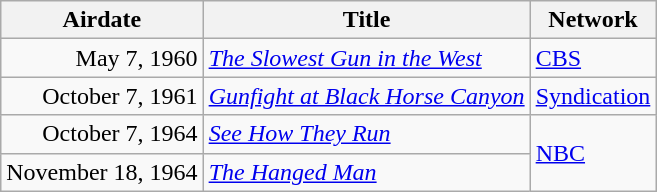<table class="wikitable sortable">
<tr>
<th>Airdate</th>
<th>Title</th>
<th>Network</th>
</tr>
<tr>
<td style="text-align:right;">May 7, 1960</td>
<td><em><a href='#'>The Slowest Gun in the West</a></em></td>
<td><a href='#'>CBS</a></td>
</tr>
<tr>
<td style="text-align:right;">October 7, 1961</td>
<td><em><a href='#'>Gunfight at Black Horse Canyon</a></em></td>
<td><a href='#'>Syndication</a></td>
</tr>
<tr>
<td style="text-align:right;">October 7, 1964</td>
<td><em><a href='#'>See How They Run</a></em></td>
<td rowspan="2"><a href='#'>NBC</a></td>
</tr>
<tr>
<td style="text-align:right;">November 18, 1964</td>
<td><em><a href='#'>The Hanged Man</a></em></td>
</tr>
</table>
